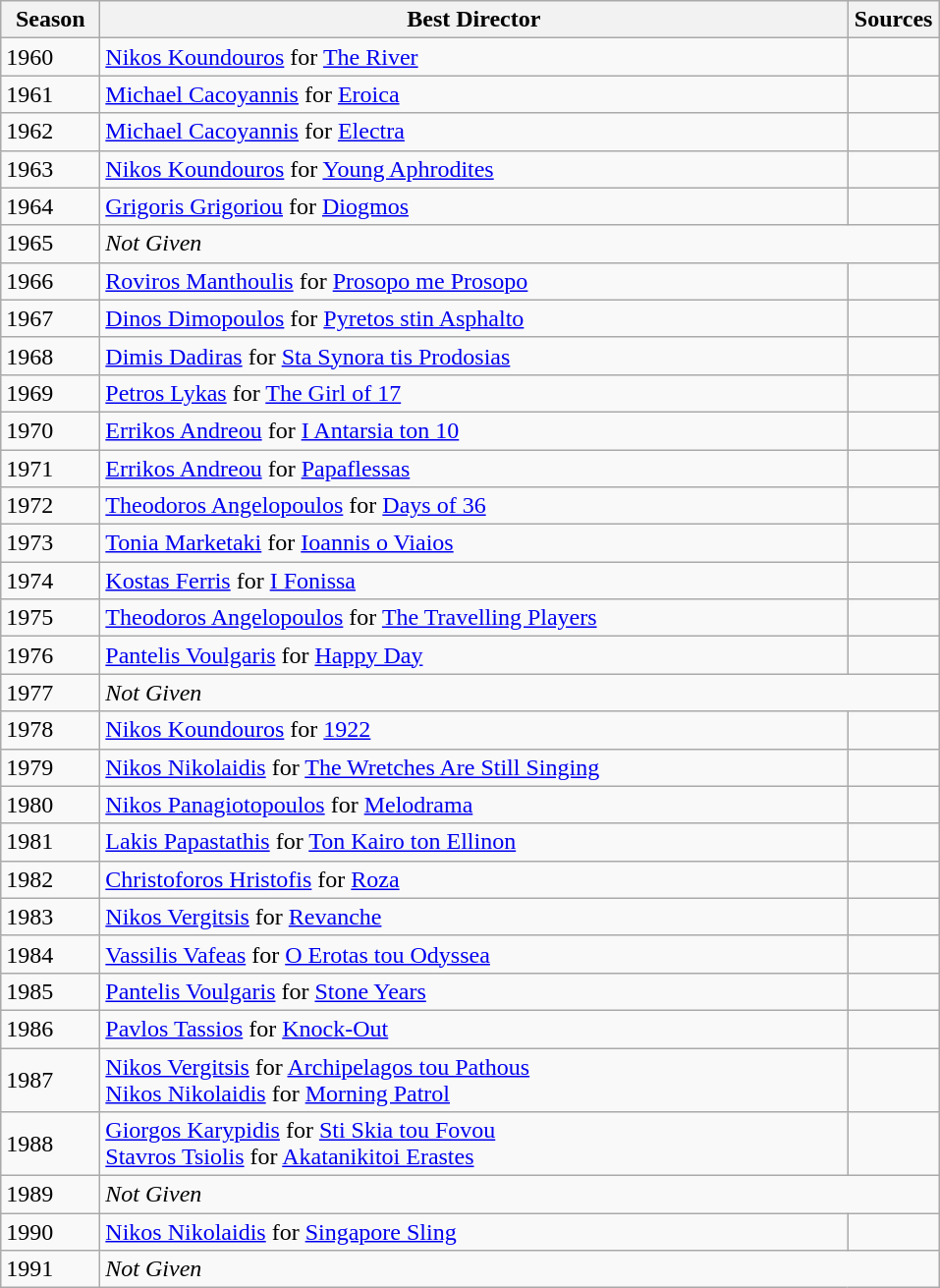<table class="wikitable" style="margin-right: 0;">
<tr text-align:center;">
<th style="width:60px;">Season</th>
<th style="width:500px;">Best Director</th>
<th style="width:55px;">Sources</th>
</tr>
<tr>
<td>1960</td>
<td><a href='#'>Nikos Koundouros</a> for <a href='#'>The River</a></td>
<td></td>
</tr>
<tr>
<td>1961</td>
<td><a href='#'>Michael Cacoyannis</a> for <a href='#'>Eroica</a></td>
<td></td>
</tr>
<tr>
<td>1962</td>
<td><a href='#'>Michael Cacoyannis</a> for <a href='#'>Electra</a></td>
<td></td>
</tr>
<tr>
<td>1963</td>
<td><a href='#'>Nikos Koundouros</a> for <a href='#'>Young Aphrodites</a></td>
<td></td>
</tr>
<tr>
<td>1964</td>
<td><a href='#'>Grigoris Grigoriou</a> for <a href='#'>Diogmos</a></td>
<td></td>
</tr>
<tr>
<td>1965</td>
<td colspan="2"><em>Not Given</em></td>
</tr>
<tr>
<td>1966</td>
<td><a href='#'>Roviros Manthoulis</a> for <a href='#'>Prosopo me Prosopo</a></td>
<td></td>
</tr>
<tr>
<td>1967</td>
<td><a href='#'>Dinos Dimopoulos</a> for <a href='#'>Pyretos stin Asphalto</a></td>
<td></td>
</tr>
<tr>
<td>1968</td>
<td><a href='#'>Dimis Dadiras</a> for <a href='#'>Sta Synora tis Prodosias</a></td>
<td></td>
</tr>
<tr>
<td>1969</td>
<td><a href='#'>Petros Lykas</a> for <a href='#'>The Girl of 17</a></td>
<td></td>
</tr>
<tr>
<td>1970</td>
<td><a href='#'>Errikos Andreou</a> for <a href='#'>I Antarsia ton 10</a></td>
<td></td>
</tr>
<tr>
<td>1971</td>
<td><a href='#'>Errikos Andreou</a> for <a href='#'>Papaflessas</a></td>
<td></td>
</tr>
<tr>
<td>1972</td>
<td><a href='#'>Theodoros Angelopoulos</a> for <a href='#'>Days of 36</a></td>
<td></td>
</tr>
<tr>
<td>1973</td>
<td><a href='#'>Tonia Marketaki</a> for <a href='#'>Ioannis o Viaios</a></td>
<td></td>
</tr>
<tr>
<td>1974</td>
<td><a href='#'>Kostas Ferris</a> for <a href='#'>I Fonissa</a></td>
<td></td>
</tr>
<tr>
<td>1975</td>
<td><a href='#'>Theodoros Angelopoulos</a> for <a href='#'>The Travelling Players</a></td>
<td></td>
</tr>
<tr>
<td>1976</td>
<td><a href='#'>Pantelis Voulgaris</a> for <a href='#'>Happy Day</a></td>
<td></td>
</tr>
<tr>
<td>1977</td>
<td colspan="2"><em>Not Given</em></td>
</tr>
<tr>
<td>1978</td>
<td><a href='#'>Nikos Koundouros</a> for <a href='#'>1922</a></td>
<td></td>
</tr>
<tr>
<td>1979</td>
<td><a href='#'>Nikos Nikolaidis</a> for <a href='#'>The Wretches Are Still Singing</a></td>
<td></td>
</tr>
<tr>
<td>1980</td>
<td><a href='#'>Nikos Panagiotopoulos</a> for <a href='#'>Melodrama</a></td>
<td></td>
</tr>
<tr>
<td>1981</td>
<td><a href='#'>Lakis Papastathis</a> for <a href='#'>Ton Kairo ton Ellinon</a></td>
<td></td>
</tr>
<tr>
<td>1982</td>
<td><a href='#'>Christoforos Hristofis</a> for <a href='#'>Roza</a></td>
<td></td>
</tr>
<tr>
<td>1983</td>
<td><a href='#'>Nikos Vergitsis</a> for <a href='#'>Revanche</a></td>
<td></td>
</tr>
<tr>
<td>1984</td>
<td><a href='#'>Vassilis Vafeas</a> for <a href='#'>O Erotas tou Odyssea</a></td>
<td></td>
</tr>
<tr>
<td>1985</td>
<td><a href='#'>Pantelis Voulgaris</a> for <a href='#'>Stone Years</a></td>
<td></td>
</tr>
<tr>
<td>1986</td>
<td><a href='#'>Pavlos Tassios</a> for <a href='#'>Knock-Out</a></td>
<td></td>
</tr>
<tr>
<td>1987</td>
<td><a href='#'>Nikos Vergitsis</a> for <a href='#'>Archipelagos tou Pathous</a><br><a href='#'>Nikos Nikolaidis</a> for <a href='#'>Morning Patrol</a></td>
<td></td>
</tr>
<tr>
<td>1988</td>
<td><a href='#'>Giorgos Karypidis</a> for <a href='#'>Sti Skia tou Fovou</a><br><a href='#'>Stavros Tsiolis</a> for <a href='#'>Akatanikitoi Erastes</a></td>
<td></td>
</tr>
<tr>
<td>1989</td>
<td colspan="2"><em>Not Given</em></td>
</tr>
<tr>
<td>1990</td>
<td><a href='#'>Nikos Nikolaidis</a> for <a href='#'>Singapore Sling</a></td>
<td></td>
</tr>
<tr>
<td>1991</td>
<td colspan="2"><em>Not Given</em></td>
</tr>
</table>
